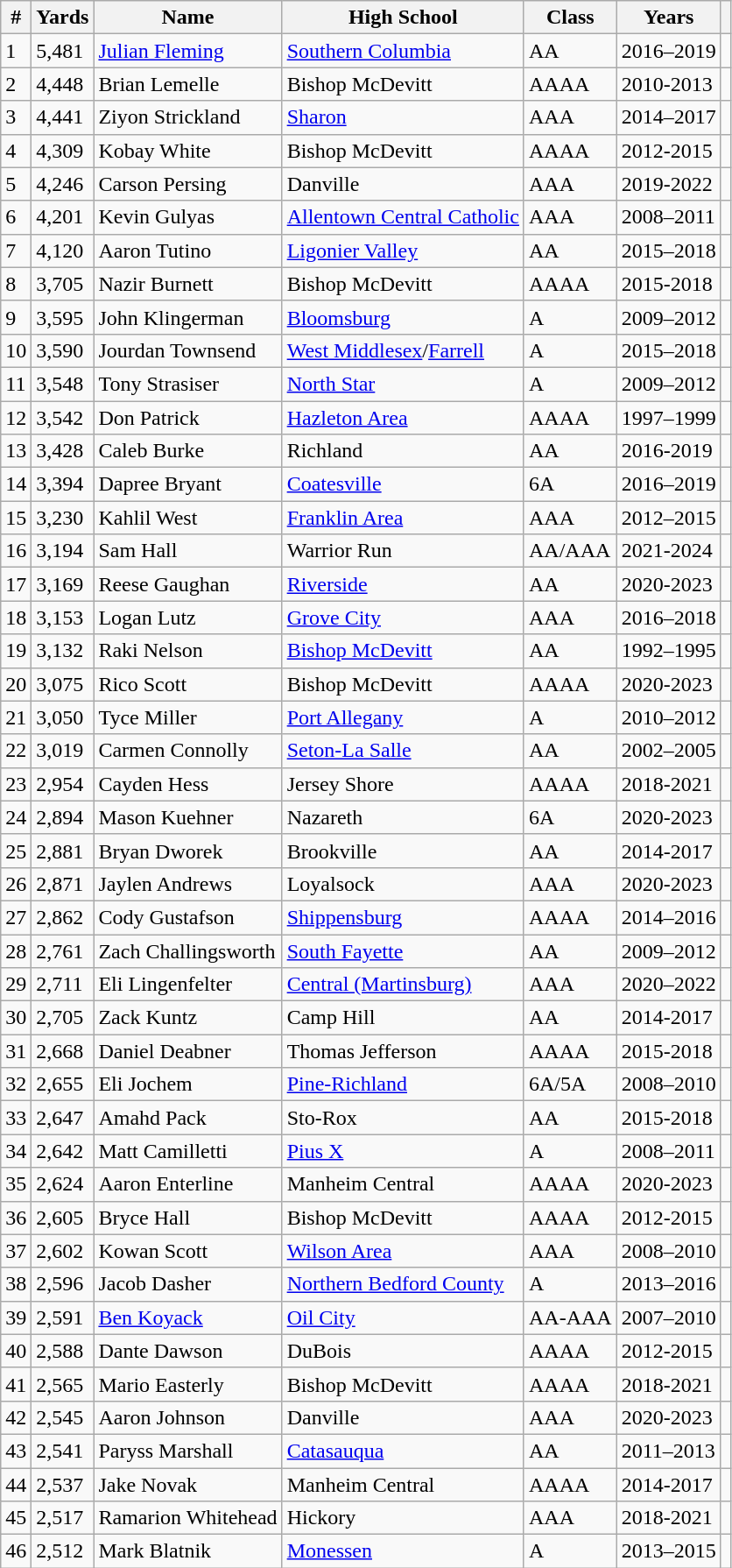<table class="wikitable sortable">
<tr>
<th>#</th>
<th>Yards</th>
<th>Name</th>
<th>High School</th>
<th>Class</th>
<th>Years</th>
<th></th>
</tr>
<tr>
<td>1</td>
<td>5,481</td>
<td><a href='#'>Julian Fleming</a></td>
<td><a href='#'>Southern Columbia</a></td>
<td>AA</td>
<td>2016–2019</td>
<td></td>
</tr>
<tr>
<td>2</td>
<td>4,448</td>
<td>Brian Lemelle</td>
<td>Bishop McDevitt</td>
<td>AAAA</td>
<td>2010-2013</td>
<td></td>
</tr>
<tr>
<td>3</td>
<td>4,441</td>
<td>Ziyon Strickland</td>
<td><a href='#'>Sharon</a></td>
<td>AAA</td>
<td>2014–2017</td>
<td></td>
</tr>
<tr>
<td>4</td>
<td>4,309</td>
<td>Kobay White</td>
<td>Bishop McDevitt</td>
<td>AAAA</td>
<td>2012-2015</td>
<td></td>
</tr>
<tr>
<td>5</td>
<td>4,246</td>
<td>Carson Persing</td>
<td>Danville</td>
<td>AAA</td>
<td>2019-2022</td>
<td></td>
</tr>
<tr>
<td>6</td>
<td>4,201</td>
<td>Kevin Gulyas</td>
<td><a href='#'>Allentown Central Catholic</a></td>
<td>AAA</td>
<td>2008–2011</td>
<td></td>
</tr>
<tr>
<td>7</td>
<td>4,120</td>
<td>Aaron Tutino</td>
<td><a href='#'>Ligonier Valley</a></td>
<td>AA</td>
<td>2015–2018</td>
<td></td>
</tr>
<tr>
<td>8</td>
<td>3,705</td>
<td>Nazir Burnett</td>
<td>Bishop McDevitt</td>
<td>AAAA</td>
<td>2015-2018</td>
<td></td>
</tr>
<tr>
<td>9</td>
<td>3,595</td>
<td>John Klingerman</td>
<td><a href='#'>Bloomsburg</a></td>
<td>A</td>
<td>2009–2012</td>
<td></td>
</tr>
<tr>
<td>10</td>
<td>3,590</td>
<td>Jourdan Townsend</td>
<td><a href='#'>West Middlesex</a>/<a href='#'>Farrell</a></td>
<td>A</td>
<td>2015–2018</td>
<td></td>
</tr>
<tr>
<td>11</td>
<td>3,548</td>
<td>Tony Strasiser</td>
<td><a href='#'>North Star</a></td>
<td>A</td>
<td>2009–2012</td>
<td></td>
</tr>
<tr>
<td>12</td>
<td>3,542</td>
<td>Don Patrick</td>
<td><a href='#'>Hazleton Area</a></td>
<td>AAAA</td>
<td>1997–1999</td>
<td></td>
</tr>
<tr>
<td>13</td>
<td>3,428</td>
<td>Caleb Burke</td>
<td>Richland</td>
<td>AA</td>
<td>2016-2019</td>
<td></td>
</tr>
<tr>
<td>14</td>
<td>3,394</td>
<td>Dapree Bryant</td>
<td><a href='#'>Coatesville</a></td>
<td>6A</td>
<td>2016–2019</td>
<td></td>
</tr>
<tr>
<td>15</td>
<td>3,230</td>
<td>Kahlil West</td>
<td><a href='#'>Franklin Area</a></td>
<td>AAA</td>
<td>2012–2015</td>
<td></td>
</tr>
<tr>
<td>16</td>
<td>3,194</td>
<td>Sam Hall</td>
<td>Warrior Run</td>
<td>AA/AAA</td>
<td>2021-2024</td>
<td></td>
</tr>
<tr>
<td>17</td>
<td>3,169</td>
<td>Reese Gaughan</td>
<td><a href='#'>Riverside</a></td>
<td>AA</td>
<td>2020-2023</td>
<td></td>
</tr>
<tr>
<td>18</td>
<td>3,153</td>
<td>Logan Lutz</td>
<td><a href='#'>Grove City</a></td>
<td>AAA</td>
<td>2016–2018</td>
<td></td>
</tr>
<tr>
<td>19</td>
<td>3,132</td>
<td>Raki Nelson</td>
<td><a href='#'>Bishop McDevitt</a></td>
<td>AA</td>
<td>1992–1995</td>
<td></td>
</tr>
<tr>
<td>20</td>
<td>3,075</td>
<td>Rico Scott</td>
<td>Bishop McDevitt</td>
<td>AAAA</td>
<td>2020-2023</td>
<td></td>
</tr>
<tr>
<td>21</td>
<td>3,050</td>
<td>Tyce Miller</td>
<td><a href='#'>Port Allegany</a></td>
<td>A</td>
<td>2010–2012</td>
<td></td>
</tr>
<tr>
<td>22</td>
<td>3,019</td>
<td>Carmen Connolly</td>
<td><a href='#'>Seton-La Salle</a></td>
<td>AA</td>
<td>2002–2005</td>
<td></td>
</tr>
<tr>
<td>23</td>
<td>2,954</td>
<td>Cayden Hess</td>
<td>Jersey Shore</td>
<td>AAAA</td>
<td>2018-2021</td>
<td></td>
</tr>
<tr>
<td>24</td>
<td>2,894</td>
<td>Mason Kuehner</td>
<td>Nazareth</td>
<td>6A</td>
<td>2020-2023</td>
<td></td>
</tr>
<tr>
<td>25</td>
<td>2,881</td>
<td>Bryan Dworek</td>
<td>Brookville</td>
<td>AA</td>
<td>2014-2017</td>
<td></td>
</tr>
<tr>
<td>26</td>
<td>2,871</td>
<td>Jaylen Andrews</td>
<td>Loyalsock</td>
<td>AAA</td>
<td>2020-2023</td>
<td></td>
</tr>
<tr>
<td>27</td>
<td>2,862</td>
<td>Cody Gustafson</td>
<td><a href='#'>Shippensburg</a></td>
<td>AAAA</td>
<td>2014–2016</td>
<td></td>
</tr>
<tr>
<td>28</td>
<td>2,761</td>
<td>Zach Challingsworth</td>
<td><a href='#'>South Fayette</a></td>
<td>AA</td>
<td>2009–2012</td>
<td></td>
</tr>
<tr>
<td>29</td>
<td>2,711</td>
<td>Eli Lingenfelter</td>
<td><a href='#'>Central (Martinsburg)</a></td>
<td>AAA</td>
<td>2020–2022</td>
<td></td>
</tr>
<tr>
<td>30</td>
<td>2,705</td>
<td>Zack Kuntz</td>
<td>Camp Hill</td>
<td>AA</td>
<td>2014-2017</td>
<td></td>
</tr>
<tr>
<td>31</td>
<td>2,668</td>
<td>Daniel Deabner</td>
<td>Thomas Jefferson</td>
<td>AAAA</td>
<td>2015-2018</td>
<td></td>
</tr>
<tr>
<td>32</td>
<td>2,655</td>
<td>Eli Jochem</td>
<td><a href='#'>Pine-Richland</a></td>
<td>6A/5A</td>
<td>2008–2010</td>
<td></td>
</tr>
<tr>
<td>33</td>
<td>2,647</td>
<td>Amahd Pack</td>
<td>Sto-Rox</td>
<td>AA</td>
<td>2015-2018</td>
<td></td>
</tr>
<tr>
<td>34</td>
<td>2,642</td>
<td>Matt Camilletti</td>
<td><a href='#'>Pius X</a></td>
<td>A</td>
<td>2008–2011</td>
<td></td>
</tr>
<tr>
<td>35</td>
<td>2,624</td>
<td>Aaron Enterline</td>
<td>Manheim Central</td>
<td>AAAA</td>
<td>2020-2023</td>
<td></td>
</tr>
<tr>
<td>36</td>
<td>2,605</td>
<td>Bryce Hall</td>
<td>Bishop McDevitt</td>
<td>AAAA</td>
<td>2012-2015</td>
<td></td>
</tr>
<tr>
<td>37</td>
<td>2,602</td>
<td>Kowan Scott</td>
<td><a href='#'>Wilson Area</a></td>
<td>AAA</td>
<td>2008–2010</td>
<td></td>
</tr>
<tr>
<td>38</td>
<td>2,596</td>
<td>Jacob Dasher</td>
<td><a href='#'>Northern Bedford County</a></td>
<td>A</td>
<td>2013–2016</td>
<td></td>
</tr>
<tr>
<td>39</td>
<td>2,591</td>
<td><a href='#'>Ben Koyack</a></td>
<td><a href='#'>Oil City</a></td>
<td>AA-AAA</td>
<td>2007–2010</td>
<td></td>
</tr>
<tr>
<td>40</td>
<td>2,588</td>
<td>Dante Dawson</td>
<td>DuBois</td>
<td>AAAA</td>
<td>2012-2015</td>
<td></td>
</tr>
<tr>
<td>41</td>
<td>2,565</td>
<td>Mario Easterly</td>
<td>Bishop McDevitt</td>
<td>AAAA</td>
<td>2018-2021</td>
<td></td>
</tr>
<tr>
<td>42</td>
<td>2,545</td>
<td>Aaron Johnson</td>
<td>Danville</td>
<td>AAA</td>
<td>2020-2023</td>
<td></td>
</tr>
<tr>
<td>43</td>
<td>2,541</td>
<td>Paryss Marshall</td>
<td><a href='#'>Catasauqua</a></td>
<td>AA</td>
<td>2011–2013</td>
<td></td>
</tr>
<tr>
<td>44</td>
<td>2,537</td>
<td>Jake Novak</td>
<td>Manheim Central</td>
<td>AAAA</td>
<td>2014-2017</td>
<td></td>
</tr>
<tr>
<td>45</td>
<td>2,517</td>
<td>Ramarion Whitehead</td>
<td>Hickory</td>
<td>AAA</td>
<td>2018-2021</td>
<td></td>
</tr>
<tr>
<td>46</td>
<td>2,512</td>
<td>Mark Blatnik</td>
<td><a href='#'>Monessen</a></td>
<td>A</td>
<td>2013–2015</td>
<td></td>
</tr>
</table>
